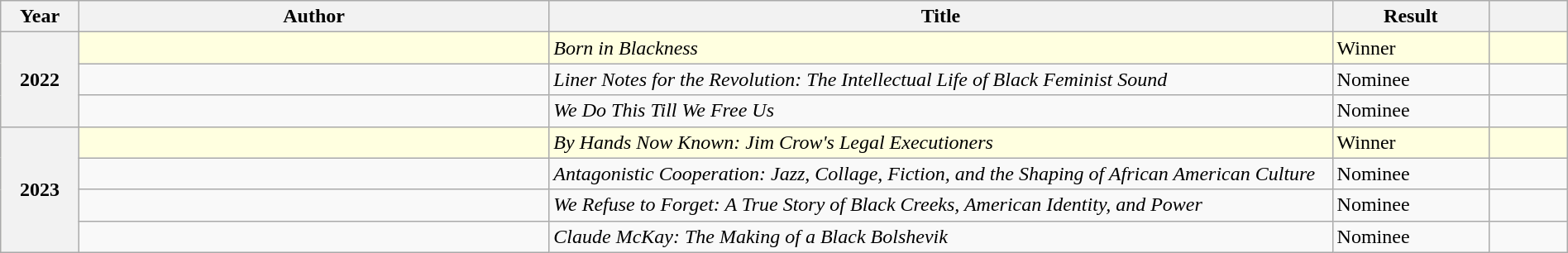<table class="wikitable sortable mw-collapsible" style="width:100%">
<tr>
<th scope="col" width="5%">Year</th>
<th scope="col" width="30%">Author</th>
<th scope="col" width="50%">Title</th>
<th scope="col" width="10%">Result</th>
<th scope="col" width="5%"></th>
</tr>
<tr style="background:lightyellow">
<th rowspan="3">2022</th>
<td></td>
<td><em>Born in Blackness</em></td>
<td>Winner</td>
<td></td>
</tr>
<tr>
<td></td>
<td><em>Liner Notes for the Revolution: The Intellectual Life of Black Feminist Sound</em></td>
<td>Nominee</td>
<td></td>
</tr>
<tr>
<td></td>
<td><em>We Do This Till We Free Us</em></td>
<td>Nominee</td>
<td></td>
</tr>
<tr style="background:lightyellow">
<th rowspan="4">2023</th>
<td></td>
<td><em>By Hands Now Known: Jim Crow's Legal Executioners</em></td>
<td>Winner</td>
<td></td>
</tr>
<tr>
<td></td>
<td><em>Antagonistic Cooperation: Jazz, Collage, Fiction, and the Shaping of African American Culture</em></td>
<td>Nominee</td>
<td></td>
</tr>
<tr>
<td></td>
<td><em>We Refuse to Forget: A True Story of Black Creeks, American Identity, and Power</em></td>
<td>Nominee</td>
<td></td>
</tr>
<tr>
<td></td>
<td><em>Claude McKay: The Making of a Black Bolshevik</em></td>
<td>Nominee</td>
<td></td>
</tr>
</table>
